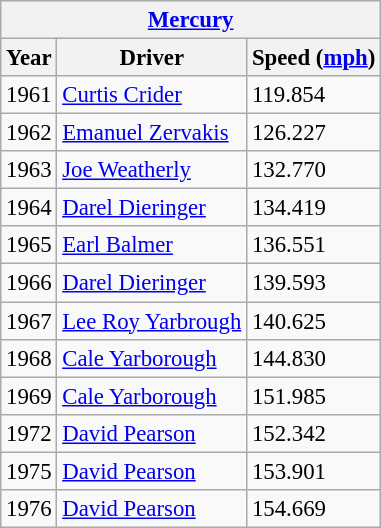<table class="wikitable" style="font-size: 95%;">
<tr>
<th colspan=3><a href='#'>Mercury</a></th>
</tr>
<tr>
<th>Year</th>
<th>Driver</th>
<th>Speed (<a href='#'>mph</a>)</th>
</tr>
<tr>
<td>1961</td>
<td><a href='#'>Curtis Crider</a></td>
<td>119.854</td>
</tr>
<tr>
<td>1962</td>
<td><a href='#'>Emanuel Zervakis</a></td>
<td>126.227</td>
</tr>
<tr>
<td>1963</td>
<td><a href='#'>Joe Weatherly</a></td>
<td>132.770</td>
</tr>
<tr>
<td>1964</td>
<td><a href='#'>Darel Dieringer</a></td>
<td>134.419</td>
</tr>
<tr>
<td>1965</td>
<td><a href='#'>Earl Balmer</a></td>
<td>136.551</td>
</tr>
<tr>
<td>1966</td>
<td><a href='#'>Darel Dieringer</a></td>
<td>139.593</td>
</tr>
<tr>
<td>1967</td>
<td><a href='#'>Lee Roy Yarbrough</a></td>
<td>140.625</td>
</tr>
<tr>
<td>1968</td>
<td><a href='#'>Cale Yarborough</a></td>
<td>144.830</td>
</tr>
<tr>
<td>1969</td>
<td><a href='#'>Cale Yarborough</a></td>
<td>151.985</td>
</tr>
<tr>
<td>1972</td>
<td><a href='#'>David Pearson</a></td>
<td>152.342</td>
</tr>
<tr>
<td>1975</td>
<td><a href='#'>David Pearson</a></td>
<td>153.901</td>
</tr>
<tr>
<td>1976</td>
<td><a href='#'>David Pearson</a></td>
<td>154.669</td>
</tr>
</table>
